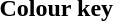<table class="toccolours">
<tr>
<th>Colour key</th>
</tr>
<tr>
<td></td>
</tr>
</table>
